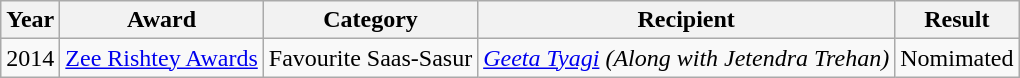<table class="wikitable">
<tr>
<th>Year</th>
<th>Award</th>
<th>Category</th>
<th>Recipient</th>
<th>Result</th>
</tr>
<tr>
<td>2014</td>
<td><a href='#'>Zee Rishtey Awards</a></td>
<td>Favourite Saas-Sasur</td>
<td><em><a href='#'>Geeta Tyagi</a> (Along with Jetendra Trehan)</em></td>
<td>Nomimated</td>
</tr>
</table>
